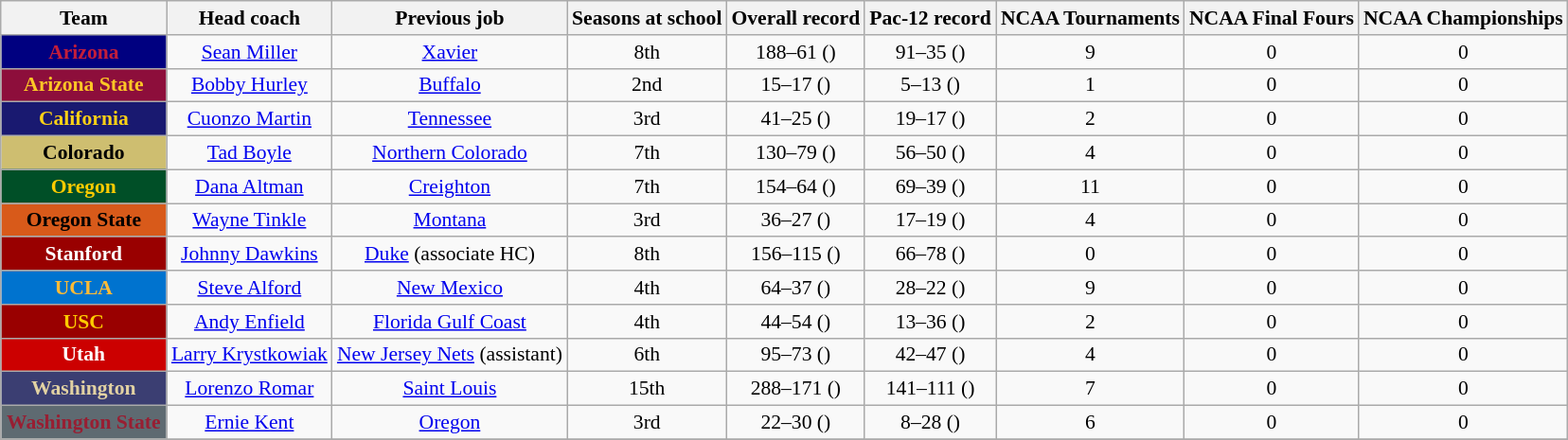<table class="wikitable sortable" style="text-align: center;font-size:90%;">
<tr>
<th width="110">Team</th>
<th>Head coach</th>
<th>Previous job</th>
<th>Seasons at school</th>
<th>Overall record</th>
<th>Pac-12 record</th>
<th>NCAA Tournaments</th>
<th>NCAA Final Fours</th>
<th>NCAA Championships</th>
</tr>
<tr>
<th style="background:#000080; color:#C41E3A;">Arizona</th>
<td><a href='#'>Sean Miller</a></td>
<td><a href='#'>Xavier</a></td>
<td>8th</td>
<td>188–61 ()</td>
<td>91–35 ()</td>
<td>9</td>
<td>0</td>
<td>0</td>
</tr>
<tr>
<th style="background:#8D0E3B; color:#FCC626;">Arizona State</th>
<td><a href='#'>Bobby Hurley</a></td>
<td><a href='#'>Buffalo</a></td>
<td>2nd</td>
<td>15–17 ()</td>
<td>5–13 ()</td>
<td>1</td>
<td>0</td>
<td>0</td>
</tr>
<tr>
<th style="background:#191970; color:#FCD116;">California</th>
<td><a href='#'>Cuonzo Martin</a></td>
<td><a href='#'>Tennessee</a></td>
<td>3rd</td>
<td>41–25 ()</td>
<td>19–17 ()</td>
<td>2</td>
<td>0</td>
<td>0</td>
</tr>
<tr>
<th style="background:#CEBE70; color:#000000;">Colorado</th>
<td><a href='#'>Tad Boyle</a></td>
<td><a href='#'>Northern Colorado</a></td>
<td>7th</td>
<td>130–79 ()</td>
<td>56–50 ()</td>
<td>4</td>
<td>0</td>
<td>0</td>
</tr>
<tr>
<th style="background:#004F27; color:#FFCC00;">Oregon</th>
<td><a href='#'>Dana Altman</a></td>
<td><a href='#'>Creighton</a></td>
<td>7th</td>
<td>154–64 ()</td>
<td>69–39 ()</td>
<td>11</td>
<td>0</td>
<td>0</td>
</tr>
<tr>
<th style="background:#D85A1A; color:#000000;">Oregon State</th>
<td><a href='#'>Wayne Tinkle</a></td>
<td><a href='#'>Montana</a></td>
<td>3rd</td>
<td>36–27 ()</td>
<td>17–19 ()</td>
<td>4</td>
<td>0</td>
<td>0</td>
</tr>
<tr>
<th style="background:#990000; color:#FFFFFF;">Stanford</th>
<td><a href='#'>Johnny Dawkins</a></td>
<td><a href='#'>Duke</a> (associate HC)</td>
<td>8th</td>
<td>156–115 ()</td>
<td>66–78 ()</td>
<td>0</td>
<td>0</td>
<td>0</td>
</tr>
<tr>
<th style="background:#0073CF; color:#FEBB36;">UCLA</th>
<td><a href='#'>Steve Alford</a></td>
<td><a href='#'>New Mexico</a></td>
<td>4th</td>
<td>64–37 ()</td>
<td>28–22 ()</td>
<td>9</td>
<td>0</td>
<td>0</td>
</tr>
<tr>
<th style="background:#990000; color:#FFCC00;">USC</th>
<td><a href='#'>Andy Enfield</a></td>
<td><a href='#'>Florida Gulf Coast</a></td>
<td>4th</td>
<td>44–54 ()</td>
<td>13–36 ()</td>
<td>2</td>
<td>0</td>
<td>0</td>
</tr>
<tr>
<th style="background:#CC0000; color:#FFFFFF;">Utah</th>
<td><a href='#'>Larry Krystkowiak</a></td>
<td><a href='#'>New Jersey Nets</a> (assistant)</td>
<td>6th</td>
<td>95–73  ()</td>
<td>42–47 ()</td>
<td>4</td>
<td>0</td>
<td>0</td>
</tr>
<tr>
<th style="background:#3B3E72; color:#E2D2A3;">Washington</th>
<td><a href='#'>Lorenzo Romar</a></td>
<td><a href='#'>Saint Louis</a></td>
<td>15th</td>
<td>288–171 ()</td>
<td>141–111 ()</td>
<td>7</td>
<td>0</td>
<td>0</td>
</tr>
<tr>
<th style="background:#5E6A71; color:#981E32;">Washington State</th>
<td><a href='#'>Ernie Kent</a></td>
<td><a href='#'>Oregon</a></td>
<td>3rd</td>
<td>22–30 ()</td>
<td>8–28 ()</td>
<td>6</td>
<td>0</td>
<td>0</td>
</tr>
<tr>
</tr>
</table>
